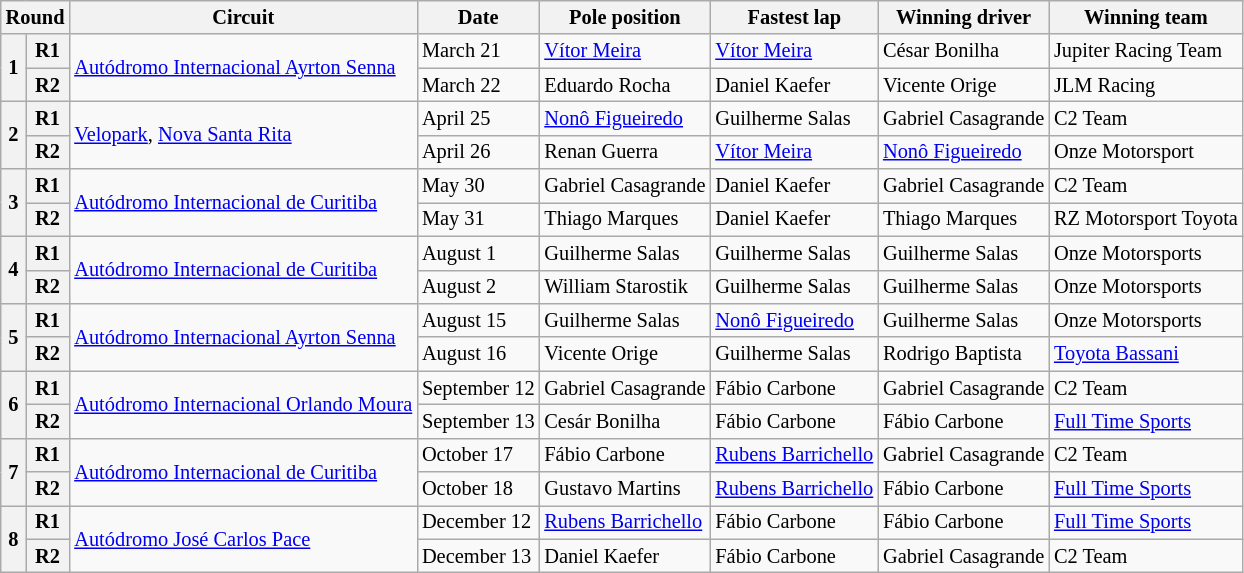<table class="wikitable" style="font-size: 85%;">
<tr>
<th colspan=2>Round</th>
<th>Circuit</th>
<th>Date</th>
<th>Pole position</th>
<th>Fastest lap</th>
<th>Winning driver</th>
<th>Winning team</th>
</tr>
<tr>
<th rowspan=2>1</th>
<th>R1</th>
<td rowspan=2><a href='#'>Autódromo Internacional Ayrton Senna</a></td>
<td>March 21</td>
<td><a href='#'>Vítor Meira</a></td>
<td><a href='#'>Vítor Meira</a></td>
<td>César Bonilha</td>
<td>Jupiter Racing Team</td>
</tr>
<tr>
<th>R2</th>
<td>March 22</td>
<td>Eduardo Rocha</td>
<td>Daniel Kaefer</td>
<td>Vicente Orige</td>
<td>JLM Racing</td>
</tr>
<tr>
<th rowspan=2>2</th>
<th>R1</th>
<td rowspan=2><a href='#'>Velopark</a>, <a href='#'>Nova Santa Rita</a></td>
<td>April 25</td>
<td><a href='#'>Nonô Figueiredo</a></td>
<td>Guilherme Salas</td>
<td>Gabriel Casagrande</td>
<td>C2 Team</td>
</tr>
<tr>
<th>R2</th>
<td>April 26</td>
<td>Renan Guerra</td>
<td><a href='#'>Vítor Meira</a></td>
<td><a href='#'>Nonô Figueiredo</a></td>
<td>Onze Motorsport</td>
</tr>
<tr>
<th rowspan=2>3</th>
<th>R1</th>
<td rowspan=2><a href='#'>Autódromo Internacional de Curitiba</a></td>
<td>May 30</td>
<td>Gabriel Casagrande</td>
<td>Daniel Kaefer</td>
<td>Gabriel Casagrande</td>
<td>C2 Team</td>
</tr>
<tr>
<th>R2</th>
<td>May 31</td>
<td>Thiago Marques</td>
<td>Daniel Kaefer</td>
<td>Thiago Marques</td>
<td>RZ Motorsport Toyota</td>
</tr>
<tr>
<th rowspan=2>4</th>
<th>R1</th>
<td rowspan=2><a href='#'>Autódromo Internacional de Curitiba</a></td>
<td>August 1</td>
<td>Guilherme Salas</td>
<td>Guilherme Salas</td>
<td>Guilherme Salas</td>
<td>Onze Motorsports</td>
</tr>
<tr>
<th>R2</th>
<td>August 2</td>
<td>William Starostik</td>
<td>Guilherme Salas</td>
<td>Guilherme Salas</td>
<td>Onze Motorsports</td>
</tr>
<tr>
<th rowspan=2>5</th>
<th>R1</th>
<td rowspan=2><a href='#'>Autódromo Internacional Ayrton Senna</a></td>
<td>August 15</td>
<td>Guilherme Salas</td>
<td><a href='#'>Nonô Figueiredo</a></td>
<td>Guilherme Salas</td>
<td>Onze Motorsports</td>
</tr>
<tr>
<th>R2</th>
<td>August 16</td>
<td>Vicente Orige</td>
<td>Guilherme Salas</td>
<td>Rodrigo Baptista</td>
<td><a href='#'>Toyota Bassani</a></td>
</tr>
<tr>
<th rowspan=2>6</th>
<th>R1</th>
<td rowspan=2><a href='#'>Autódromo Internacional Orlando Moura</a></td>
<td>September 12</td>
<td>Gabriel Casagrande</td>
<td>Fábio Carbone</td>
<td>Gabriel Casagrande</td>
<td>C2 Team</td>
</tr>
<tr>
<th>R2</th>
<td>September 13</td>
<td>Cesár Bonilha</td>
<td>Fábio Carbone</td>
<td>Fábio Carbone</td>
<td><a href='#'>Full Time Sports</a></td>
</tr>
<tr>
<th rowspan=2>7</th>
<th>R1</th>
<td rowspan=2><a href='#'>Autódromo Internacional de Curitiba</a></td>
<td>October 17</td>
<td>Fábio Carbone</td>
<td><a href='#'>Rubens Barrichello</a></td>
<td>Gabriel Casagrande</td>
<td>C2 Team</td>
</tr>
<tr>
<th>R2</th>
<td>October 18</td>
<td>Gustavo Martins</td>
<td><a href='#'>Rubens Barrichello</a></td>
<td>Fábio Carbone</td>
<td><a href='#'>Full Time Sports</a></td>
</tr>
<tr>
<th rowspan=2>8</th>
<th>R1</th>
<td rowspan=2><a href='#'>Autódromo José Carlos Pace</a></td>
<td>December 12</td>
<td><a href='#'>Rubens Barrichello</a></td>
<td>Fábio Carbone</td>
<td>Fábio Carbone</td>
<td><a href='#'>Full Time Sports</a></td>
</tr>
<tr>
<th>R2</th>
<td>December 13</td>
<td>Daniel Kaefer</td>
<td>Fábio Carbone</td>
<td>Gabriel Casagrande</td>
<td>C2 Team</td>
</tr>
</table>
